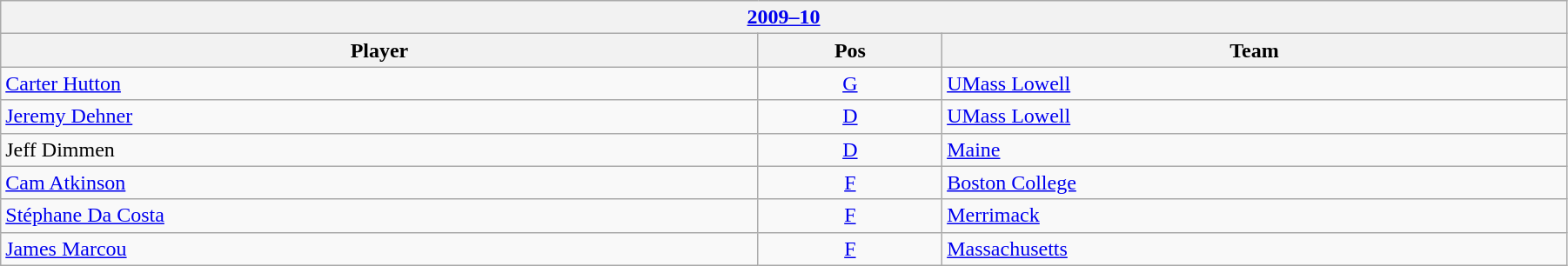<table class="wikitable" width=95%>
<tr>
<th colspan=3><a href='#'>2009–10</a></th>
</tr>
<tr>
<th>Player</th>
<th>Pos</th>
<th>Team</th>
</tr>
<tr>
<td><a href='#'>Carter Hutton</a></td>
<td align=center><a href='#'>G</a></td>
<td><a href='#'>UMass Lowell</a></td>
</tr>
<tr>
<td><a href='#'>Jeremy Dehner</a></td>
<td align=center><a href='#'>D</a></td>
<td><a href='#'>UMass Lowell</a></td>
</tr>
<tr>
<td>Jeff Dimmen</td>
<td align=center><a href='#'>D</a></td>
<td><a href='#'>Maine</a></td>
</tr>
<tr>
<td><a href='#'>Cam Atkinson</a></td>
<td align=center><a href='#'>F</a></td>
<td><a href='#'>Boston College</a></td>
</tr>
<tr>
<td><a href='#'>Stéphane Da Costa</a></td>
<td align=center><a href='#'>F</a></td>
<td><a href='#'>Merrimack</a></td>
</tr>
<tr>
<td><a href='#'>James Marcou</a></td>
<td align=center><a href='#'>F</a></td>
<td><a href='#'>Massachusetts</a></td>
</tr>
</table>
